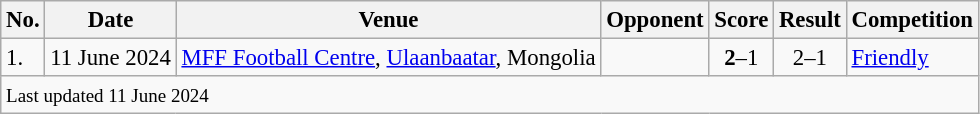<table class="wikitable" style="font-size:95%">
<tr>
<th>No.</th>
<th>Date</th>
<th>Venue</th>
<th>Opponent</th>
<th>Score</th>
<th>Result</th>
<th>Competition</th>
</tr>
<tr>
<td>1.</td>
<td>11 June 2024</td>
<td><a href='#'>MFF Football Centre</a>, <a href='#'>Ulaanbaatar</a>, Mongolia</td>
<td></td>
<td style="text-align:center;"><strong>2</strong>–1</td>
<td style="text-align:center;">2–1</td>
<td><a href='#'>Friendly</a></td>
</tr>
<tr>
<td colspan="7"><small>Last updated 11 June 2024</small></td>
</tr>
</table>
